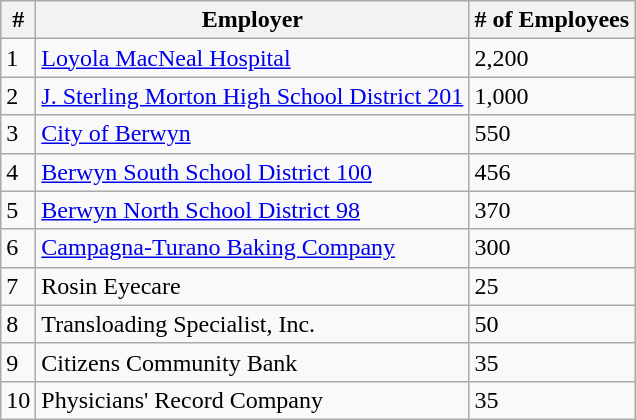<table class="wikitable">
<tr>
<th>#</th>
<th>Employer</th>
<th># of Employees</th>
</tr>
<tr>
<td>1</td>
<td><a href='#'>Loyola MacNeal Hospital</a></td>
<td>2,200</td>
</tr>
<tr>
<td>2</td>
<td><a href='#'>J. Sterling Morton High School District 201</a></td>
<td>1,000</td>
</tr>
<tr>
<td>3</td>
<td><a href='#'>City of Berwyn</a></td>
<td>550</td>
</tr>
<tr>
<td>4</td>
<td><a href='#'>Berwyn South School District 100</a></td>
<td>456</td>
</tr>
<tr>
<td>5</td>
<td><a href='#'>Berwyn North School District 98</a></td>
<td>370</td>
</tr>
<tr>
<td>6</td>
<td><a href='#'>Campagna-Turano Baking Company</a></td>
<td>300</td>
</tr>
<tr>
<td>7</td>
<td>Rosin Eyecare</td>
<td>25</td>
</tr>
<tr>
<td>8</td>
<td>Transloading Specialist, Inc.</td>
<td>50</td>
</tr>
<tr>
<td>9</td>
<td>Citizens Community Bank</td>
<td>35</td>
</tr>
<tr>
<td>10</td>
<td>Physicians' Record Company</td>
<td>35</td>
</tr>
</table>
